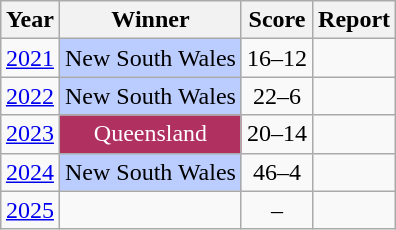<table class="wikitable" style="margin: 1em auto; text-align:center">
<tr>
<th>Year</th>
<th>Winner</th>
<th>Score</th>
<th>Report</th>
</tr>
<tr>
<td><a href='#'>2021</a></td>
<td style="background:#bcf;">New South Wales</td>
<td>16–12</td>
<td></td>
</tr>
<tr>
<td><a href='#'>2022</a></td>
<td style="background:#bcf;">New South Wales</td>
<td>22–6</td>
<td></td>
</tr>
<tr>
<td><a href='#'>2023</a></td>
<td style="background:#b03060; color:white;">Queensland</td>
<td>20–14</td>
<td></td>
</tr>
<tr>
<td><a href='#'>2024</a></td>
<td style="background:#bcf;">New South Wales</td>
<td>46–4</td>
<td></td>
</tr>
<tr>
<td><a href='#'>2025</a></td>
<td></td>
<td>–</td>
<td></td>
</tr>
</table>
